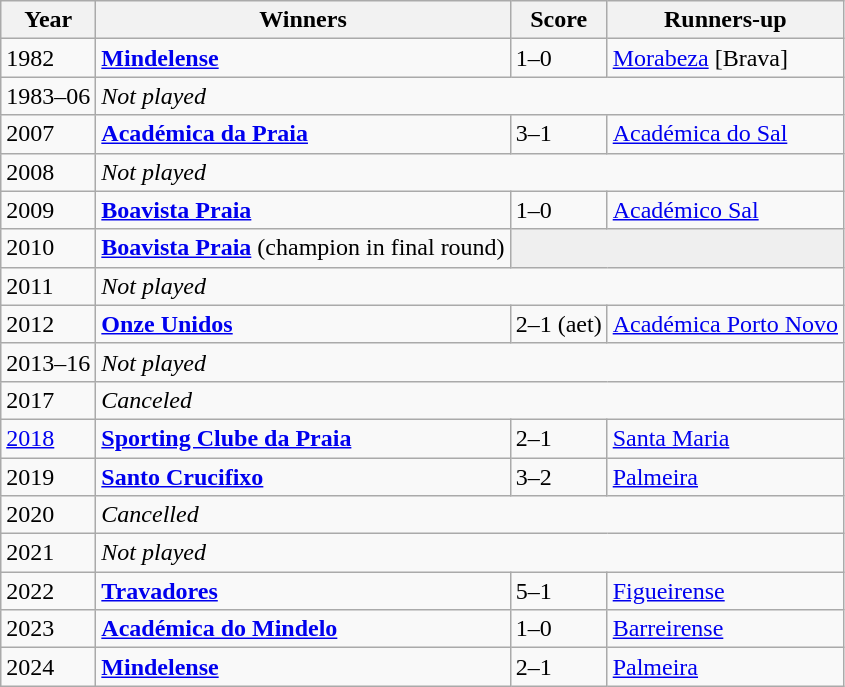<table class="wikitable">
<tr>
<th>Year</th>
<th>Winners</th>
<th>Score</th>
<th>Runners-up</th>
</tr>
<tr>
<td>1982</td>
<td><strong><a href='#'>Mindelense</a></strong></td>
<td>1–0</td>
<td><a href='#'>Morabeza</a> [Brava]</td>
</tr>
<tr>
<td>1983–06</td>
<td colspan=3><em>Not played</em></td>
</tr>
<tr>
<td>2007</td>
<td><strong><a href='#'>Académica da Praia</a></strong></td>
<td>3–1</td>
<td><a href='#'>Académica do Sal</a></td>
</tr>
<tr>
<td>2008</td>
<td colspan=3><em>Not played</em></td>
</tr>
<tr>
<td>2009</td>
<td><strong><a href='#'>Boavista Praia</a></strong></td>
<td>1–0</td>
<td><a href='#'>Académico Sal</a></td>
</tr>
<tr>
<td>2010</td>
<td><strong><a href='#'>Boavista Praia</a></strong> (champion in final round)</td>
<td colspan=2 bgcolor=EFEFEF></td>
</tr>
<tr>
<td>2011</td>
<td colspan=3><em>Not played</em></td>
</tr>
<tr>
<td>2012</td>
<td><strong><a href='#'>Onze Unidos</a></strong></td>
<td>2–1 (aet)</td>
<td><a href='#'>Académica Porto Novo</a></td>
</tr>
<tr>
<td>2013–16</td>
<td colspan=3><em>Not played</em></td>
</tr>
<tr>
<td>2017</td>
<td colspan=3><em>Canceled</em></td>
</tr>
<tr>
<td><a href='#'>2018</a></td>
<td><strong><a href='#'>Sporting Clube da Praia</a></strong></td>
<td>2–1</td>
<td><a href='#'>Santa Maria</a></td>
</tr>
<tr>
<td>2019</td>
<td><strong><a href='#'>Santo Crucifixo</a></strong></td>
<td>3–2</td>
<td><a href='#'>Palmeira</a></td>
</tr>
<tr>
<td>2020</td>
<td colspan=3><em>Cancelled</em></td>
</tr>
<tr>
<td>2021</td>
<td colspan=3><em>Not played</em></td>
</tr>
<tr>
<td>2022</td>
<td><strong><a href='#'>Travadores</a></strong></td>
<td>5–1</td>
<td><a href='#'>Figueirense</a></td>
</tr>
<tr>
<td>2023</td>
<td><strong><a href='#'>Académica do Mindelo</a></strong></td>
<td>1–0</td>
<td><a href='#'>Barreirense</a></td>
</tr>
<tr>
<td>2024</td>
<td><strong><a href='#'>Mindelense</a></strong></td>
<td>2–1</td>
<td><a href='#'>Palmeira</a></td>
</tr>
</table>
